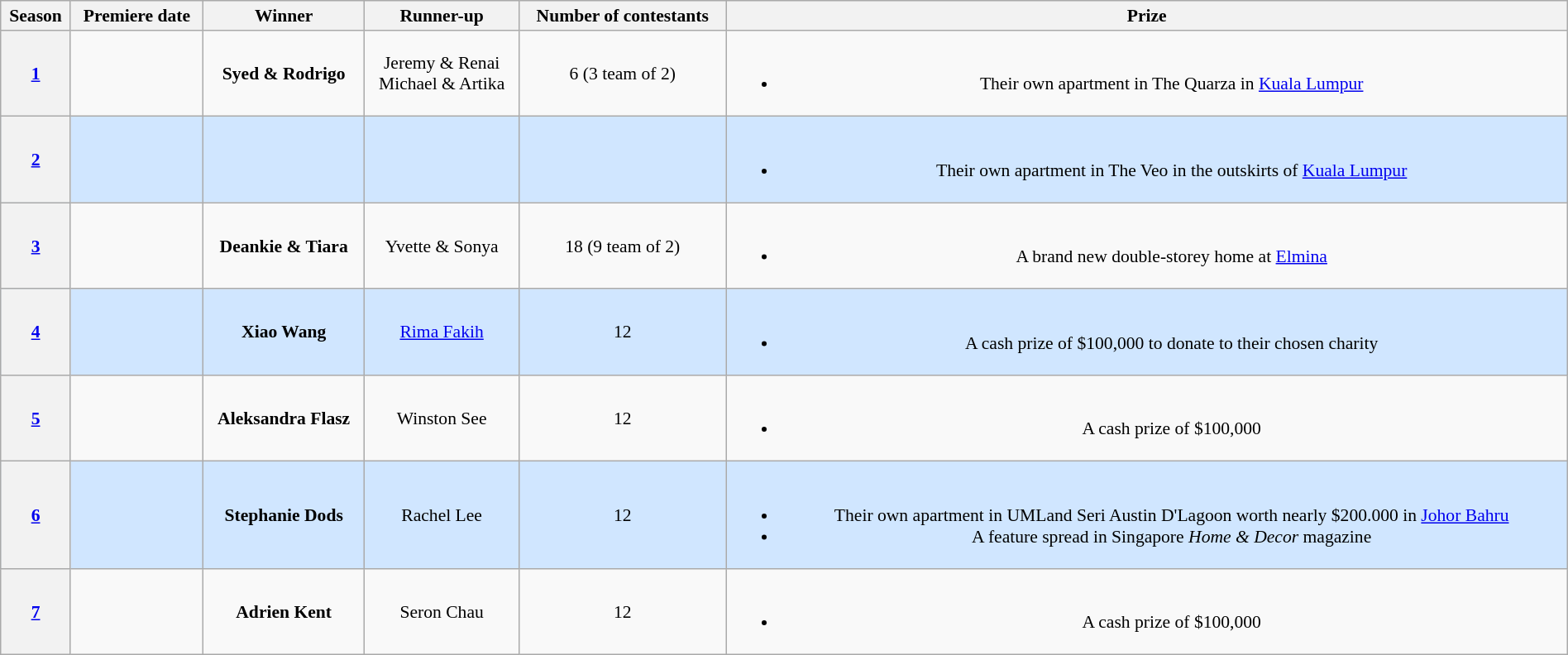<table class="wikitable" style="font-size:90%; width:100%; text-align: center;">
<tr>
<th>Season</th>
<th>Premiere date</th>
<th>Winner</th>
<th>Runner-up</th>
<th>Number of contestants</th>
<th>Prize</th>
</tr>
<tr>
<th><a href='#'>1</a><br></th>
<td></td>
<td><strong>Syed & Rodrigo</strong></td>
<td>Jeremy & Renai<br>Michael & Artika</td>
<td>6 (3 team of 2)</td>
<td><br><ul><li>Their own apartment in The Quarza in <a href='#'>Kuala Lumpur</a></li></ul></td>
</tr>
<tr style="background: #D0E6FF">
<th><a href='#'>2</a><br></th>
<td></td>
<td></td>
<td></td>
<td></td>
<td><br><ul><li>Their own apartment in The Veo in the outskirts of <a href='#'>Kuala Lumpur</a></li></ul></td>
</tr>
<tr>
<th><a href='#'>3</a><br></th>
<td></td>
<td><strong>Deankie & Tiara</strong></td>
<td>Yvette & Sonya</td>
<td>18 (9 team of 2)</td>
<td><br><ul><li>A brand new double-storey home at <a href='#'>Elmina</a></li></ul></td>
</tr>
<tr style="background: #D0E6FF">
<th><a href='#'>4</a><br></th>
<td></td>
<td><strong>Xiao Wang</strong></td>
<td><a href='#'>Rima Fakih</a></td>
<td>12</td>
<td><br><ul><li>A cash prize of $100,000 to donate to their chosen charity</li></ul></td>
</tr>
<tr>
<th><a href='#'>5</a><br></th>
<td></td>
<td><strong>Aleksandra Flasz</strong></td>
<td>Winston See</td>
<td>12</td>
<td><br><ul><li>A cash prize of $100,000</li></ul></td>
</tr>
<tr style="background: #D0E6FF">
<th><a href='#'>6</a><br></th>
<td></td>
<td><strong>Stephanie Dods</strong></td>
<td>Rachel Lee</td>
<td>12</td>
<td><br><ul><li>Their own apartment in UMLand Seri Austin D'Lagoon worth nearly $200.000 in <a href='#'>Johor Bahru</a></li><li>A feature spread in Singapore <em>Home & Decor</em> magazine</li></ul></td>
</tr>
<tr>
<th><a href='#'>7</a><br></th>
<td></td>
<td><strong>Adrien Kent</strong></td>
<td>Seron Chau</td>
<td>12</td>
<td><br><ul><li>A cash prize of $100,000</li></ul></td>
</tr>
</table>
